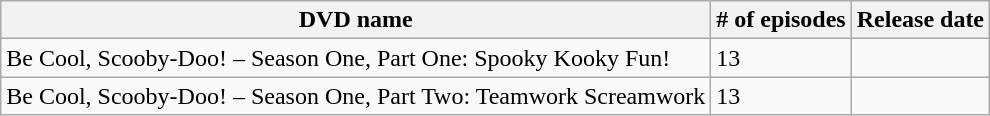<table class="wikitable">
<tr>
<th>DVD name</th>
<th># of episodes</th>
<th>Release date</th>
</tr>
<tr>
<td>Be Cool, Scooby-Doo! – Season One, Part One: Spooky Kooky Fun!</td>
<td>13</td>
<td></td>
</tr>
<tr>
<td>Be Cool, Scooby-Doo! – Season One, Part Two: Teamwork Screamwork</td>
<td>13</td>
<td></td>
</tr>
</table>
